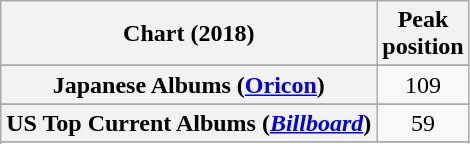<table class="wikitable sortable plainrowheaders" style="text-align:center">
<tr>
<th scope="col">Chart (2018)</th>
<th scope="col">Peak<br> position</th>
</tr>
<tr>
</tr>
<tr>
<th scope="row">Japanese Albums (<a href='#'>Oricon</a>)</th>
<td>109</td>
</tr>
<tr>
</tr>
<tr>
</tr>
<tr>
</tr>
<tr>
<th scope="row">US Top Current Albums (<em><a href='#'>Billboard</a></em>)</th>
<td>59</td>
</tr>
<tr>
</tr>
<tr>
</tr>
</table>
